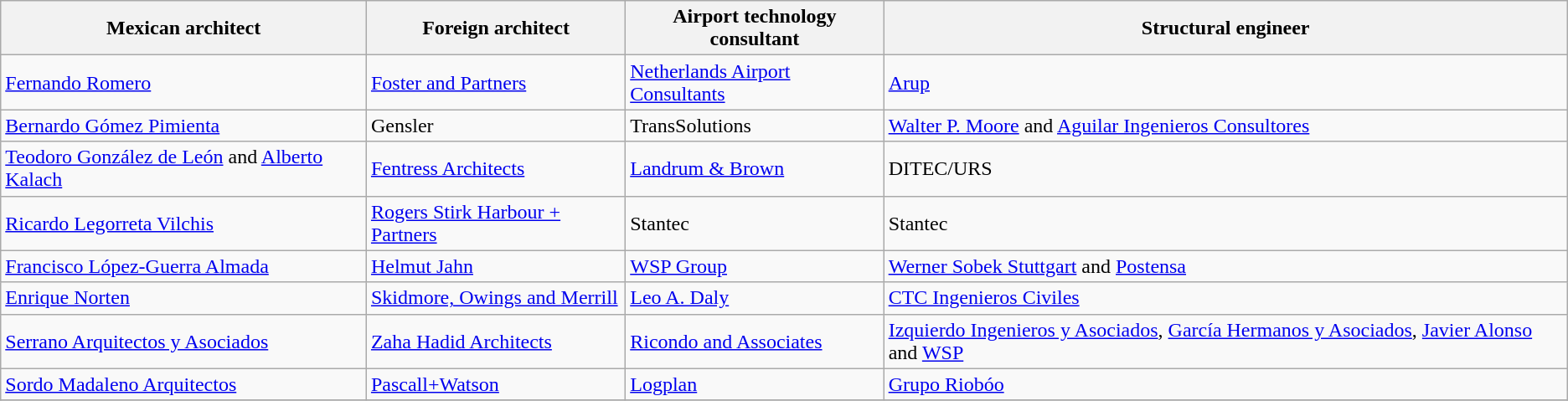<table class="wikitable sortable">
<tr>
<th>Mexican architect</th>
<th>Foreign architect</th>
<th>Airport technology consultant</th>
<th>Structural engineer</th>
</tr>
<tr>
<td><a href='#'>Fernando Romero</a></td>
<td><a href='#'>Foster and Partners</a></td>
<td><a href='#'>Netherlands Airport Consultants</a></td>
<td><a href='#'>Arup</a></td>
</tr>
<tr>
<td><a href='#'>Bernardo Gómez Pimienta</a></td>
<td>Gensler</td>
<td>TransSolutions</td>
<td><a href='#'>Walter P. Moore</a> and <a href='#'>Aguilar Ingenieros Consultores</a></td>
</tr>
<tr>
<td><a href='#'>Teodoro González de León</a> and <a href='#'>Alberto Kalach</a></td>
<td><a href='#'>Fentress Architects</a></td>
<td><a href='#'>Landrum & Brown</a></td>
<td>DITEC/URS</td>
</tr>
<tr>
<td><a href='#'>Ricardo Legorreta Vilchis</a></td>
<td><a href='#'>Rogers Stirk Harbour + Partners</a></td>
<td>Stantec</td>
<td>Stantec</td>
</tr>
<tr>
<td><a href='#'>Francisco López-Guerra Almada</a></td>
<td><a href='#'>Helmut Jahn</a></td>
<td><a href='#'>WSP Group</a></td>
<td><a href='#'>Werner Sobek Stuttgart</a> and <a href='#'>Postensa</a></td>
</tr>
<tr>
<td><a href='#'>Enrique Norten</a></td>
<td><a href='#'>Skidmore, Owings and Merrill</a></td>
<td><a href='#'>Leo A. Daly</a></td>
<td><a href='#'>CTC Ingenieros Civiles</a></td>
</tr>
<tr>
<td><a href='#'>Serrano Arquitectos y Asociados</a></td>
<td><a href='#'>Zaha Hadid Architects</a></td>
<td><a href='#'>Ricondo and Associates</a></td>
<td><a href='#'>Izquierdo Ingenieros y Asociados</a>, <a href='#'>García Hermanos y Asociados</a>, <a href='#'>Javier Alonso</a> and <a href='#'>WSP</a></td>
</tr>
<tr>
<td><a href='#'>Sordo Madaleno Arquitectos</a></td>
<td><a href='#'>Pascall+Watson</a></td>
<td><a href='#'>Logplan</a></td>
<td><a href='#'>Grupo Riobóo</a></td>
</tr>
<tr>
</tr>
</table>
